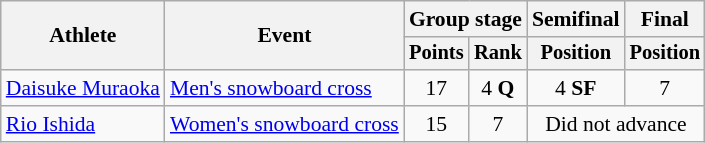<table class="wikitable" style="font-size:90%">
<tr>
<th rowspan="2">Athlete</th>
<th rowspan="2">Event</th>
<th colspan=2>Group stage</th>
<th>Semifinal</th>
<th>Final</th>
</tr>
<tr style="font-size:95%">
<th>Points</th>
<th>Rank</th>
<th>Position</th>
<th>Position</th>
</tr>
<tr align=center>
<td align=left><a href='#'>Daisuke Muraoka</a></td>
<td align=left><a href='#'>Men's snowboard cross</a></td>
<td>17</td>
<td>4 <strong>Q</strong></td>
<td>4 <strong>SF</strong></td>
<td>7</td>
</tr>
<tr align=center>
<td align=left><a href='#'>Rio Ishida</a></td>
<td align=left><a href='#'>Women's snowboard cross</a></td>
<td>15</td>
<td>7</td>
<td colspan=2>Did not advance</td>
</tr>
</table>
